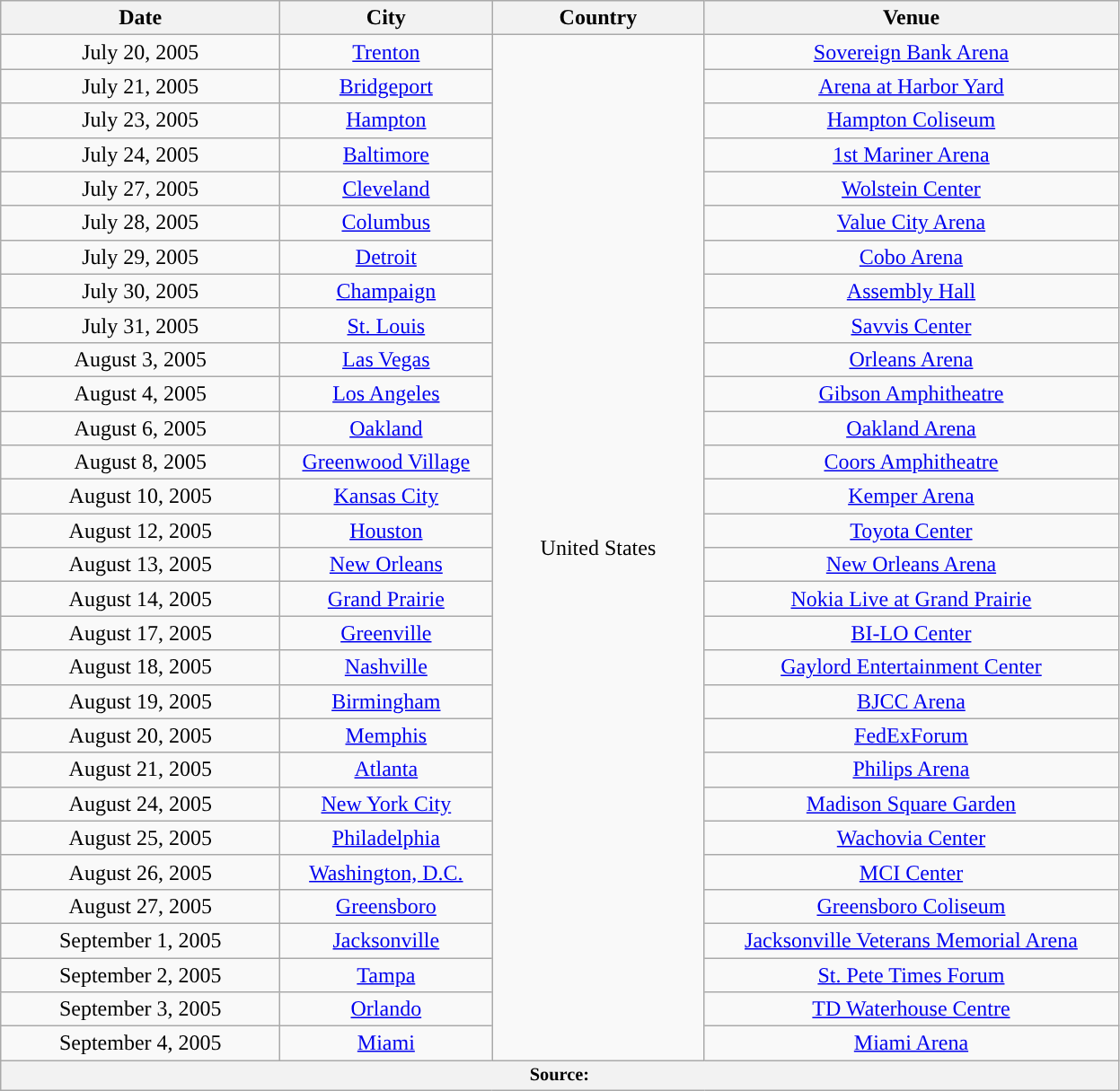<table class="wikitable" style="text-align:center;">
<tr>
<th width="200">Date</th>
<th width="150">City</th>
<th width="150">Country</th>
<th width="300">Venue</th>
</tr>
<tr>
<td>July 20, 2005</td>
<td><a href='#'>Trenton</a></td>
<td rowspan="30">United States</td>
<td><a href='#'>Sovereign Bank Arena</a></td>
</tr>
<tr>
<td>July 21, 2005</td>
<td><a href='#'>Bridgeport</a></td>
<td><a href='#'>Arena at Harbor Yard</a></td>
</tr>
<tr>
<td>July 23, 2005</td>
<td><a href='#'>Hampton</a></td>
<td><a href='#'>Hampton Coliseum</a></td>
</tr>
<tr>
<td>July 24, 2005</td>
<td><a href='#'>Baltimore</a></td>
<td><a href='#'>1st Mariner Arena</a></td>
</tr>
<tr>
<td>July 27, 2005</td>
<td><a href='#'>Cleveland</a></td>
<td><a href='#'>Wolstein Center</a></td>
</tr>
<tr>
<td>July 28, 2005</td>
<td><a href='#'>Columbus</a></td>
<td><a href='#'>Value City Arena</a></td>
</tr>
<tr>
<td>July 29, 2005</td>
<td><a href='#'>Detroit</a></td>
<td><a href='#'>Cobo Arena</a></td>
</tr>
<tr>
<td>July 30, 2005</td>
<td><a href='#'>Champaign</a></td>
<td><a href='#'>Assembly Hall</a></td>
</tr>
<tr>
<td>July 31, 2005</td>
<td><a href='#'>St. Louis</a></td>
<td><a href='#'>Savvis Center</a></td>
</tr>
<tr>
<td>August 3, 2005</td>
<td><a href='#'>Las Vegas</a></td>
<td><a href='#'>Orleans Arena</a></td>
</tr>
<tr>
<td>August 4, 2005</td>
<td><a href='#'>Los Angeles</a></td>
<td><a href='#'>Gibson Amphitheatre</a></td>
</tr>
<tr>
<td>August 6, 2005</td>
<td><a href='#'>Oakland</a></td>
<td><a href='#'>Oakland Arena</a></td>
</tr>
<tr>
<td>August 8, 2005</td>
<td><a href='#'>Greenwood Village</a></td>
<td><a href='#'>Coors Amphitheatre</a></td>
</tr>
<tr>
<td>August 10, 2005</td>
<td><a href='#'>Kansas City</a></td>
<td><a href='#'>Kemper Arena</a></td>
</tr>
<tr>
<td>August 12, 2005</td>
<td><a href='#'>Houston</a></td>
<td><a href='#'>Toyota Center</a></td>
</tr>
<tr>
<td>August 13, 2005</td>
<td><a href='#'>New Orleans</a></td>
<td><a href='#'>New Orleans Arena</a></td>
</tr>
<tr>
<td>August 14, 2005</td>
<td><a href='#'>Grand Prairie</a></td>
<td><a href='#'>Nokia Live at Grand Prairie</a></td>
</tr>
<tr>
<td>August 17, 2005</td>
<td><a href='#'>Greenville</a></td>
<td><a href='#'>BI-LO Center</a></td>
</tr>
<tr>
<td>August 18, 2005</td>
<td><a href='#'>Nashville</a></td>
<td><a href='#'>Gaylord Entertainment Center</a></td>
</tr>
<tr>
<td>August 19, 2005</td>
<td><a href='#'>Birmingham</a></td>
<td><a href='#'>BJCC Arena</a></td>
</tr>
<tr>
<td>August 20, 2005</td>
<td><a href='#'>Memphis</a></td>
<td><a href='#'>FedExForum</a></td>
</tr>
<tr>
<td>August 21, 2005</td>
<td><a href='#'>Atlanta</a></td>
<td><a href='#'>Philips Arena</a></td>
</tr>
<tr>
<td>August 24, 2005</td>
<td><a href='#'>New York City</a></td>
<td><a href='#'>Madison Square Garden</a></td>
</tr>
<tr>
<td>August 25, 2005</td>
<td><a href='#'>Philadelphia</a></td>
<td><a href='#'>Wachovia Center</a></td>
</tr>
<tr>
<td>August 26, 2005</td>
<td><a href='#'>Washington, D.C.</a></td>
<td><a href='#'>MCI Center</a></td>
</tr>
<tr>
<td>August 27, 2005</td>
<td><a href='#'>Greensboro</a></td>
<td><a href='#'>Greensboro Coliseum</a></td>
</tr>
<tr>
<td>September 1, 2005</td>
<td><a href='#'>Jacksonville</a></td>
<td><a href='#'>Jacksonville Veterans Memorial Arena</a></td>
</tr>
<tr>
<td>September 2, 2005</td>
<td><a href='#'>Tampa</a></td>
<td><a href='#'>St. Pete Times Forum</a></td>
</tr>
<tr>
<td>September 3, 2005</td>
<td><a href='#'>Orlando</a></td>
<td><a href='#'>TD Waterhouse Centre</a></td>
</tr>
<tr>
<td>September 4, 2005</td>
<td><a href='#'>Miami</a></td>
<td><a href='#'>Miami Arena</a></td>
</tr>
<tr>
<th colspan="4" style="text-align:center; font-size:85%;">Source:</th>
</tr>
</table>
